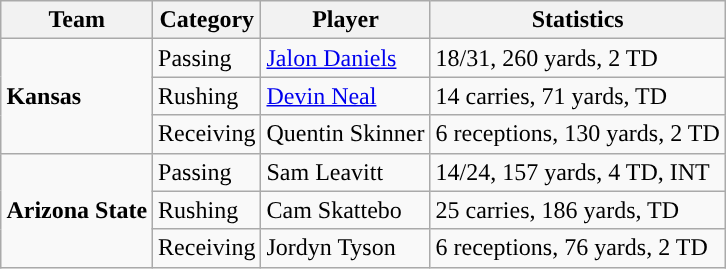<table class="wikitable" style="float: right;">
<tr>
<th>Team</th>
<th>Category</th>
<th>Player</th>
<th>Statistics</th>
</tr>
<tr>
<td rowspan=3><strong>Kansas</strong></td>
<td>Passing</td>
<td><a href='#'>Jalon Daniels</a></td>
<td>18/31, 260 yards, 2 TD</td>
</tr>
<tr>
<td>Rushing</td>
<td><a href='#'>Devin Neal</a></td>
<td>14 carries, 71 yards, TD</td>
</tr>
<tr>
<td>Receiving</td>
<td>Quentin Skinner</td>
<td>6 receptions, 130 yards, 2 TD</td>
</tr>
<tr>
<td rowspan=3><strong>Arizona State</strong></td>
<td>Passing</td>
<td>Sam Leavitt</td>
<td>14/24, 157 yards, 4 TD, INT</td>
</tr>
<tr>
<td>Rushing</td>
<td>Cam Skattebo</td>
<td>25 carries, 186 yards, TD</td>
</tr>
<tr>
<td>Receiving</td>
<td>Jordyn Tyson</td>
<td>6 receptions, 76 yards, 2 TD</td>
</tr>
</table>
